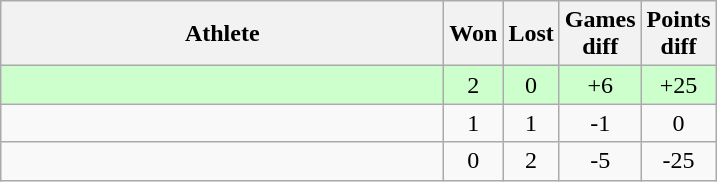<table class="wikitable">
<tr>
<th style="width:18em">Athlete</th>
<th>Won</th>
<th>Lost</th>
<th>Games<br>diff</th>
<th>Points<br>diff</th>
</tr>
<tr bgcolor=ccffcc>
<td></td>
<td align="center">2</td>
<td align="center">0</td>
<td align="center">+6</td>
<td align="center">+25</td>
</tr>
<tr>
<td></td>
<td align="center">1</td>
<td align="center">1</td>
<td align="center">-1</td>
<td align="center">0</td>
</tr>
<tr>
<td></td>
<td align="center">0</td>
<td align="center">2</td>
<td align="center">-5</td>
<td align="center">-25</td>
</tr>
</table>
